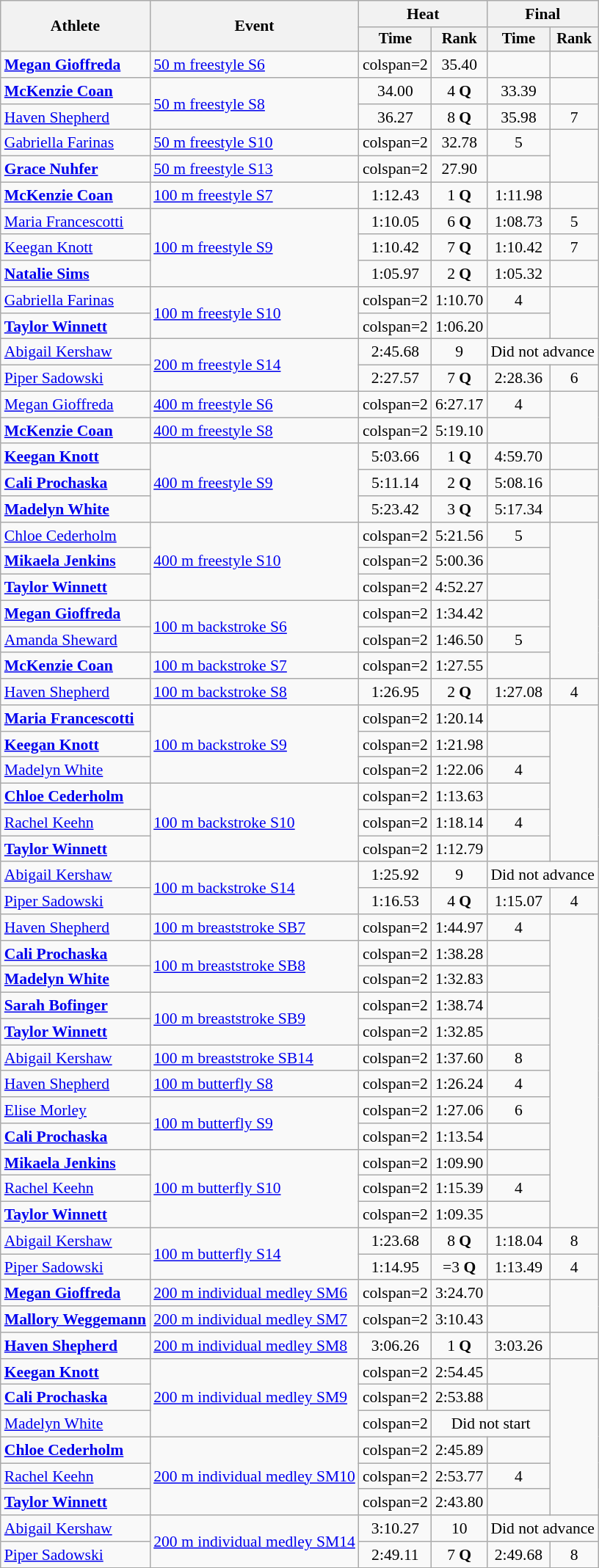<table class=wikitable style=font-size:90%;text-align:center>
<tr>
<th rowspan=2>Athlete</th>
<th rowspan=2>Event</th>
<th colspan=2>Heat</th>
<th colspan=2>Final</th>
</tr>
<tr style=font-size:95%>
<th>Time</th>
<th>Rank</th>
<th>Time</th>
<th>Rank</th>
</tr>
<tr align=center>
<td align=left><strong><a href='#'>Megan Gioffreda</a></strong></td>
<td align=left><a href='#'>50 m freestyle S6</a></td>
<td>colspan=2 </td>
<td>35.40</td>
<td></td>
</tr>
<tr align=center>
<td align=left><strong><a href='#'>McKenzie Coan</a></strong></td>
<td align=left rowspan=2><a href='#'>50 m freestyle S8</a></td>
<td>34.00</td>
<td>4 <strong>Q</strong></td>
<td>33.39</td>
<td></td>
</tr>
<tr align=center>
<td align=left><a href='#'>Haven Shepherd</a></td>
<td>36.27</td>
<td>8 <strong>Q</strong></td>
<td>35.98</td>
<td>7</td>
</tr>
<tr align=center>
<td align=left><a href='#'>Gabriella Farinas</a></td>
<td align=left><a href='#'>50 m freestyle S10</a></td>
<td>colspan=2 </td>
<td>32.78</td>
<td>5</td>
</tr>
<tr align=center>
<td align=left><strong><a href='#'>Grace Nuhfer</a></strong></td>
<td align=left><a href='#'>50 m freestyle S13</a></td>
<td>colspan=2 </td>
<td>27.90</td>
<td></td>
</tr>
<tr align=center>
<td align=left><strong><a href='#'>McKenzie Coan</a></strong></td>
<td align=left><a href='#'>100 m freestyle S7</a></td>
<td>1:12.43</td>
<td>1 <strong>Q</strong></td>
<td>1:11.98</td>
<td></td>
</tr>
<tr align=center>
<td align=left><a href='#'>Maria Francescotti</a></td>
<td align=left rowspan=3><a href='#'>100 m freestyle S9</a></td>
<td>1:10.05</td>
<td>6 <strong>Q</strong></td>
<td>1:08.73</td>
<td>5</td>
</tr>
<tr align=center>
<td align=left><a href='#'>Keegan Knott</a></td>
<td>1:10.42</td>
<td>7 <strong>Q</strong></td>
<td>1:10.42</td>
<td>7</td>
</tr>
<tr align=center>
<td align=left><strong><a href='#'>Natalie Sims</a></strong></td>
<td>1:05.97</td>
<td>2 <strong>Q</strong></td>
<td>1:05.32</td>
<td></td>
</tr>
<tr align=center>
<td align=left><a href='#'>Gabriella Farinas</a></td>
<td align=left rowspan=2><a href='#'>100 m freestyle S10</a></td>
<td>colspan=2 </td>
<td>1:10.70</td>
<td>4</td>
</tr>
<tr align=center>
<td align=left><strong><a href='#'>Taylor Winnett</a></strong></td>
<td>colspan=2 </td>
<td>1:06.20</td>
<td></td>
</tr>
<tr align=center>
<td align=left><a href='#'>Abigail Kershaw</a></td>
<td align=left rowspan=2><a href='#'>200 m freestyle S14</a></td>
<td>2:45.68</td>
<td>9</td>
<td colspan=2>Did not advance</td>
</tr>
<tr align=center>
<td align=left><a href='#'>Piper Sadowski</a></td>
<td>2:27.57</td>
<td>7 <strong>Q</strong></td>
<td>2:28.36</td>
<td>6</td>
</tr>
<tr align=center>
<td align=left><a href='#'>Megan Gioffreda</a></td>
<td align=left><a href='#'>400 m freestyle S6</a></td>
<td>colspan=2 </td>
<td>6:27.17</td>
<td>4</td>
</tr>
<tr align=center>
<td align=left><strong><a href='#'>McKenzie Coan</a></strong></td>
<td align=left><a href='#'>400 m freestyle S8</a></td>
<td>colspan=2 </td>
<td>5:19.10</td>
<td></td>
</tr>
<tr align=center>
<td align=left><strong><a href='#'>Keegan Knott</a></strong></td>
<td align=left rowspan=3><a href='#'>400 m freestyle S9</a></td>
<td>5:03.66</td>
<td>1 <strong>Q</strong></td>
<td>4:59.70</td>
<td></td>
</tr>
<tr align=center>
<td align=left><strong><a href='#'>Cali Prochaska</a></strong></td>
<td>5:11.14</td>
<td>2 <strong>Q</strong></td>
<td>5:08.16</td>
<td></td>
</tr>
<tr align=center>
<td align=left><strong><a href='#'>Madelyn White</a></strong></td>
<td>5:23.42</td>
<td>3 <strong>Q</strong></td>
<td>5:17.34</td>
<td></td>
</tr>
<tr align=center>
<td align=left><a href='#'>Chloe Cederholm</a></td>
<td align=left rowspan=3><a href='#'>400 m freestyle S10</a></td>
<td>colspan=2 </td>
<td>5:21.56</td>
<td>5</td>
</tr>
<tr align=center>
<td align=left><strong><a href='#'>Mikaela Jenkins</a></strong></td>
<td>colspan=2 </td>
<td>5:00.36</td>
<td></td>
</tr>
<tr align=center>
<td align=left><strong><a href='#'>Taylor Winnett</a></strong></td>
<td>colspan=2 </td>
<td>4:52.27</td>
<td></td>
</tr>
<tr align=center>
<td align=left><strong><a href='#'>Megan Gioffreda</a></strong></td>
<td align=left rowspan=2><a href='#'>100 m backstroke S6</a></td>
<td>colspan=2 </td>
<td>1:34.42</td>
<td></td>
</tr>
<tr align=center>
<td align=left><a href='#'>Amanda Sheward</a></td>
<td>colspan=2 </td>
<td>1:46.50</td>
<td>5</td>
</tr>
<tr align=center>
<td align=left><strong><a href='#'>McKenzie Coan</a></strong></td>
<td align=left><a href='#'>100 m backstroke S7</a></td>
<td>colspan=2 </td>
<td>1:27.55</td>
<td></td>
</tr>
<tr align=center>
<td align=left><a href='#'>Haven Shepherd</a></td>
<td align=left><a href='#'>100 m backstroke S8</a></td>
<td>1:26.95</td>
<td>2 <strong>Q</strong></td>
<td>1:27.08</td>
<td>4</td>
</tr>
<tr align=center>
<td align=left><strong><a href='#'>Maria Francescotti</a></strong></td>
<td align=left rowspan=3><a href='#'>100 m backstroke S9</a></td>
<td>colspan=2 </td>
<td>1:20.14</td>
<td></td>
</tr>
<tr align=center>
<td align=left><strong><a href='#'>Keegan Knott</a></strong></td>
<td>colspan=2 </td>
<td>1:21.98</td>
<td></td>
</tr>
<tr align=center>
<td align=left><a href='#'>Madelyn White</a></td>
<td>colspan=2 </td>
<td>1:22.06</td>
<td>4</td>
</tr>
<tr align=center>
<td align=left><strong><a href='#'>Chloe Cederholm</a></strong></td>
<td align=left rowspan=3><a href='#'>100 m backstroke S10</a></td>
<td>colspan=2 </td>
<td>1:13.63</td>
<td></td>
</tr>
<tr align=center>
<td align=left><a href='#'>Rachel Keehn</a></td>
<td>colspan=2 </td>
<td>1:18.14</td>
<td>4</td>
</tr>
<tr align=center>
<td align=left><strong><a href='#'>Taylor Winnett</a></strong></td>
<td>colspan=2 </td>
<td>1:12.79</td>
<td></td>
</tr>
<tr align=center>
<td align=left><a href='#'>Abigail Kershaw</a></td>
<td align=left rowspan=2><a href='#'>100 m backstroke S14</a></td>
<td>1:25.92</td>
<td>9</td>
<td colspan=2>Did not advance</td>
</tr>
<tr align=center>
<td align=left><a href='#'>Piper Sadowski</a></td>
<td>1:16.53</td>
<td>4 <strong>Q</strong></td>
<td>1:15.07</td>
<td>4</td>
</tr>
<tr align=center>
<td align=left><a href='#'>Haven Shepherd</a></td>
<td align=left><a href='#'>100 m breaststroke SB7</a></td>
<td>colspan=2 </td>
<td>1:44.97</td>
<td>4</td>
</tr>
<tr align=center>
<td align=left><strong><a href='#'>Cali Prochaska</a></strong></td>
<td align=left rowspan=2><a href='#'>100 m breaststroke SB8</a></td>
<td>colspan=2 </td>
<td>1:38.28</td>
<td></td>
</tr>
<tr align=center>
<td align=left><strong><a href='#'>Madelyn White</a></strong></td>
<td>colspan=2 </td>
<td>1:32.83</td>
<td></td>
</tr>
<tr align=center>
<td align=left><strong><a href='#'>Sarah Bofinger</a></strong></td>
<td align=left rowspan=2><a href='#'>100 m breaststroke SB9</a></td>
<td>colspan=2 </td>
<td>1:38.74</td>
<td></td>
</tr>
<tr align=center>
<td align=left><strong><a href='#'>Taylor Winnett</a></strong></td>
<td>colspan=2 </td>
<td>1:32.85</td>
<td></td>
</tr>
<tr align=center>
<td align=left><a href='#'>Abigail Kershaw</a></td>
<td align=left><a href='#'>100 m breaststroke SB14</a></td>
<td>colspan=2 </td>
<td>1:37.60</td>
<td>8</td>
</tr>
<tr align=center>
<td align=left><a href='#'>Haven Shepherd</a></td>
<td align=left><a href='#'>100 m butterfly S8</a></td>
<td>colspan=2 </td>
<td>1:26.24</td>
<td>4</td>
</tr>
<tr align=center>
<td align=left><a href='#'>Elise Morley</a></td>
<td align=left rowspan=2><a href='#'>100 m butterfly S9</a></td>
<td>colspan=2 </td>
<td>1:27.06</td>
<td>6</td>
</tr>
<tr align=center>
<td align=left><strong><a href='#'>Cali Prochaska</a></strong></td>
<td>colspan=2 </td>
<td>1:13.54</td>
<td></td>
</tr>
<tr align=center>
<td align=left><strong><a href='#'>Mikaela Jenkins</a></strong></td>
<td align=left rowspan=3><a href='#'>100 m butterfly S10</a></td>
<td>colspan=2 </td>
<td>1:09.90</td>
<td></td>
</tr>
<tr align=center>
<td align=left><a href='#'>Rachel Keehn</a></td>
<td>colspan=2 </td>
<td>1:15.39</td>
<td>4</td>
</tr>
<tr align=center>
<td align=left><strong><a href='#'>Taylor Winnett</a></strong></td>
<td>colspan=2 </td>
<td>1:09.35</td>
<td></td>
</tr>
<tr align=center>
<td align=left><a href='#'>Abigail Kershaw</a></td>
<td align=left rowspan=2><a href='#'>100 m butterfly S14</a></td>
<td>1:23.68</td>
<td>8 <strong>Q</strong></td>
<td>1:18.04</td>
<td>8</td>
</tr>
<tr align=center>
<td align=left><a href='#'>Piper Sadowski</a></td>
<td>1:14.95</td>
<td>=3 <strong>Q</strong></td>
<td>1:13.49</td>
<td>4</td>
</tr>
<tr align=center>
<td align=left><strong><a href='#'>Megan Gioffreda</a></strong></td>
<td align=left><a href='#'>200 m individual medley SM6</a></td>
<td>colspan=2 </td>
<td>3:24.70</td>
<td></td>
</tr>
<tr align=center>
<td align=left><strong><a href='#'>Mallory Weggemann</a></strong></td>
<td align=left><a href='#'>200 m individual medley SM7</a></td>
<td>colspan=2 </td>
<td>3:10.43</td>
<td></td>
</tr>
<tr align=center>
<td align=left><strong><a href='#'>Haven Shepherd</a></strong></td>
<td align=left><a href='#'>200 m individual medley SM8</a></td>
<td>3:06.26</td>
<td>1 <strong>Q</strong></td>
<td>3:03.26</td>
<td></td>
</tr>
<tr align=center>
<td align=left><strong><a href='#'>Keegan Knott</a></strong></td>
<td align=left rowspan=3><a href='#'>200 m individual medley SM9</a></td>
<td>colspan=2 </td>
<td>2:54.45</td>
<td></td>
</tr>
<tr align=center>
<td align=left><strong><a href='#'>Cali Prochaska</a></strong></td>
<td>colspan=2 </td>
<td>2:53.88</td>
<td></td>
</tr>
<tr align=center>
<td align=left><a href='#'>Madelyn White</a></td>
<td>colspan=2 </td>
<td colspan=2>Did not start</td>
</tr>
<tr align=center>
<td align=left><strong><a href='#'>Chloe Cederholm</a></strong></td>
<td align=left rowspan=3><a href='#'>200 m individual medley SM10</a></td>
<td>colspan=2 </td>
<td>2:45.89</td>
<td></td>
</tr>
<tr align=center>
<td align=left><a href='#'>Rachel Keehn</a></td>
<td>colspan=2 </td>
<td>2:53.77</td>
<td>4</td>
</tr>
<tr align=center>
<td align=left><strong><a href='#'>Taylor Winnett</a></strong></td>
<td>colspan=2 </td>
<td>2:43.80</td>
<td></td>
</tr>
<tr align=center>
<td align=left><a href='#'>Abigail Kershaw</a></td>
<td align=left rowspan=2><a href='#'>200 m individual medley SM14</a></td>
<td>3:10.27</td>
<td>10</td>
<td colspan=2>Did not advance</td>
</tr>
<tr align=center>
<td align=left><a href='#'>Piper Sadowski</a></td>
<td>2:49.11</td>
<td>7 <strong>Q</strong></td>
<td>2:49.68</td>
<td>8</td>
</tr>
</table>
